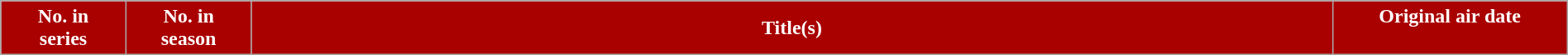<table class="wikitable plainrowheaders" style="width:100%;">
<tr>
<th scope="col" style="background-color: #A90000; color:#fff; width:8%;">No. in<br>series</th>
<th scope="col" style="background-color: #A90000; color:#fff; width:8%;">No. in<br>season</th>
<th scope="col" style="background-color: #A90000; color:#fff; width:69%;">Title(s)</th>
<th scope="col" style="background-color: #A90000; color:#fff; width:15%;">Original air date<br>












<br>




</th>
</tr>
</table>
